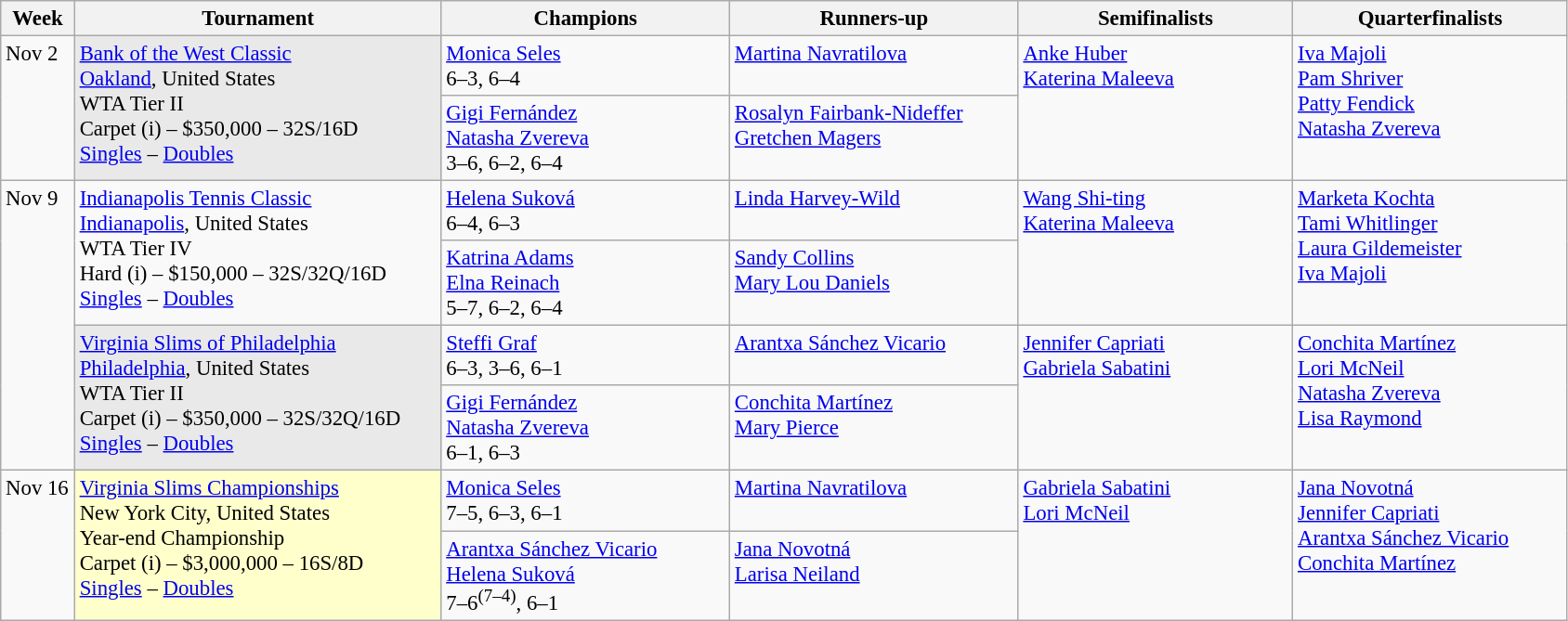<table class=wikitable style=font-size:95%>
<tr>
<th style="width:46px;">Week</th>
<th style="width:256px;">Tournament</th>
<th style="width:200px;">Champions</th>
<th style="width:200px;">Runners-up</th>
<th style="width:190px;">Semifinalists</th>
<th style="width:190px;">Quarterfinalists</th>
</tr>
<tr valign=top>
<td rowspan=2>Nov 2</td>
<td rowspan="2" style="background:#e9e9e9;"><a href='#'>Bank of the West Classic</a><br><a href='#'>Oakland</a>, United States<br>WTA Tier II<br>Carpet (i) – $350,000 – 32S/16D<br><a href='#'>Singles</a> – <a href='#'>Doubles</a></td>
<td> <a href='#'>Monica Seles</a><br>6–3, 6–4</td>
<td> <a href='#'>Martina Navratilova</a></td>
<td rowspan=2> <a href='#'>Anke Huber</a> <br>  <a href='#'>Katerina Maleeva</a></td>
<td rowspan=2> <a href='#'>Iva Majoli</a> <br>  <a href='#'>Pam Shriver</a> <br>  <a href='#'>Patty Fendick</a> <br>  <a href='#'>Natasha Zvereva</a></td>
</tr>
<tr valign=top>
<td> <a href='#'>Gigi Fernández</a><br> <a href='#'>Natasha Zvereva</a><br>3–6, 6–2, 6–4</td>
<td> <a href='#'>Rosalyn Fairbank-Nideffer</a><br> <a href='#'>Gretchen Magers</a></td>
</tr>
<tr valign=top>
<td rowspan=4>Nov 9</td>
<td rowspan="2"><a href='#'>Indianapolis Tennis Classic</a><br><a href='#'>Indianapolis</a>, United States<br>WTA Tier IV<br>Hard (i) – $150,000 – 32S/32Q/16D<br><a href='#'>Singles</a> – <a href='#'>Doubles</a></td>
<td> <a href='#'>Helena Suková</a><br>6–4, 6–3</td>
<td> <a href='#'>Linda Harvey-Wild</a></td>
<td rowspan=2> <a href='#'>Wang Shi-ting</a> <br>  <a href='#'>Katerina Maleeva</a></td>
<td rowspan=2> <a href='#'>Marketa Kochta</a> <br>  <a href='#'>Tami Whitlinger</a> <br>  <a href='#'>Laura Gildemeister</a> <br>  <a href='#'>Iva Majoli</a></td>
</tr>
<tr valign=top>
<td> <a href='#'>Katrina Adams</a><br> <a href='#'>Elna Reinach</a><br>5–7, 6–2, 6–4</td>
<td> <a href='#'>Sandy Collins</a><br> <a href='#'>Mary Lou Daniels</a></td>
</tr>
<tr valign=top>
<td rowspan="2" style="background:#e9e9e9;"><a href='#'>Virginia Slims of Philadelphia</a><br><a href='#'>Philadelphia</a>, United States<br>WTA Tier II<br>Carpet (i) – $350,000 – 32S/32Q/16D<br><a href='#'>Singles</a> – <a href='#'>Doubles</a></td>
<td> <a href='#'>Steffi Graf</a><br>6–3, 3–6, 6–1</td>
<td> <a href='#'>Arantxa Sánchez Vicario</a></td>
<td rowspan=2> <a href='#'>Jennifer Capriati</a> <br>  <a href='#'>Gabriela Sabatini</a></td>
<td rowspan=2> <a href='#'>Conchita Martínez</a> <br>  <a href='#'>Lori McNeil</a> <br>  <a href='#'>Natasha Zvereva</a> <br>  <a href='#'>Lisa Raymond</a></td>
</tr>
<tr valign=top>
<td> <a href='#'>Gigi Fernández</a><br> <a href='#'>Natasha Zvereva</a><br>6–1, 6–3</td>
<td> <a href='#'>Conchita Martínez</a><br> <a href='#'>Mary Pierce</a></td>
</tr>
<tr valign=top>
<td rowspan=2>Nov 16</td>
<td rowspan=2 style="background:#ffc;"><a href='#'>Virginia Slims Championships</a><br>New York City, United States<br>Year-end Championship<br>Carpet (i) – $3,000,000 – 16S/8D<br><a href='#'>Singles</a> – <a href='#'>Doubles</a></td>
<td> <a href='#'>Monica Seles</a><br>7–5, 6–3, 6–1</td>
<td> <a href='#'>Martina Navratilova</a></td>
<td rowspan=2> <a href='#'>Gabriela Sabatini</a> <br>  <a href='#'>Lori McNeil</a></td>
<td rowspan=2> <a href='#'>Jana Novotná</a> <br>  <a href='#'>Jennifer Capriati</a> <br>  <a href='#'>Arantxa Sánchez Vicario</a> <br>  <a href='#'>Conchita Martínez</a></td>
</tr>
<tr valign=top>
<td> <a href='#'>Arantxa Sánchez Vicario</a><br> <a href='#'>Helena Suková</a><br>7–6<sup>(7–4)</sup>, 6–1</td>
<td> <a href='#'>Jana Novotná</a><br> <a href='#'>Larisa Neiland</a></td>
</tr>
</table>
